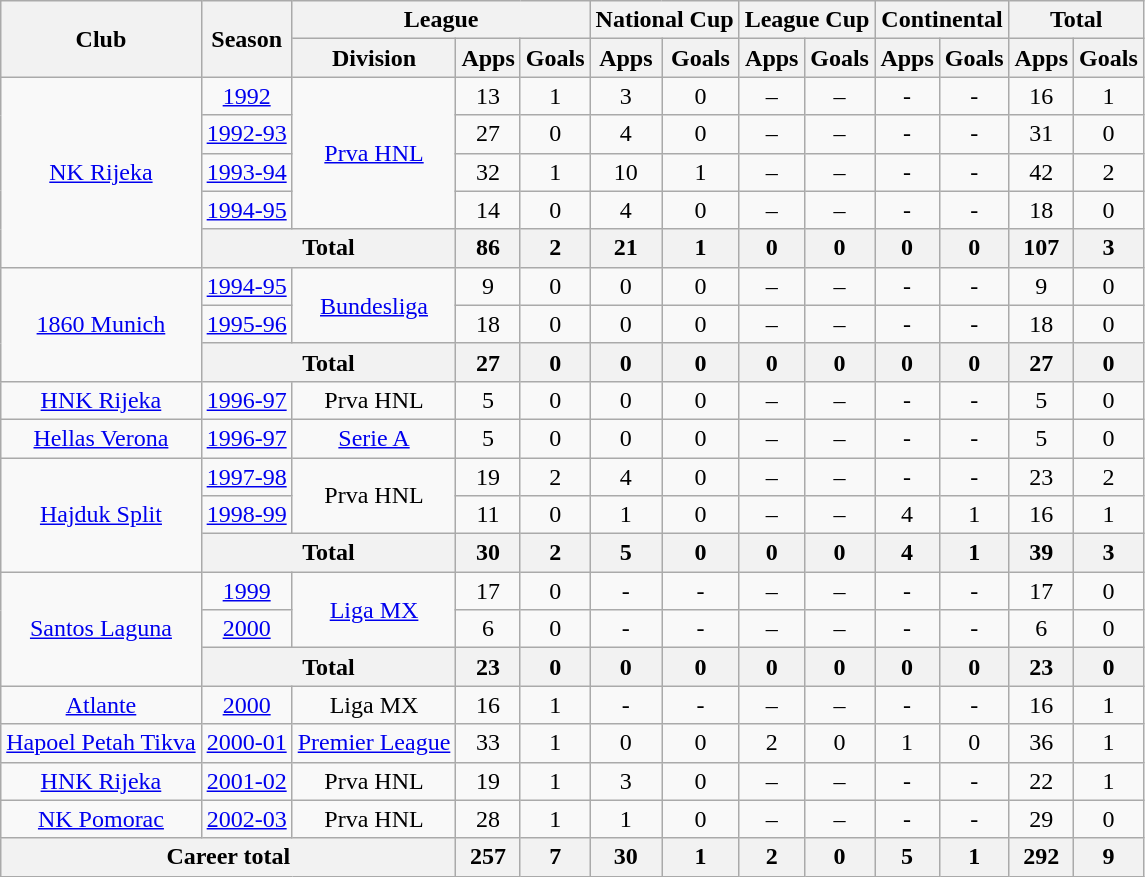<table class="wikitable" style="text-align:center">
<tr>
<th rowspan="2">Club</th>
<th rowspan="2">Season</th>
<th colspan="3">League</th>
<th colspan="2">National Cup</th>
<th colspan="2">League Cup</th>
<th colspan="2">Continental</th>
<th colspan="2">Total</th>
</tr>
<tr>
<th>Division</th>
<th>Apps</th>
<th>Goals</th>
<th>Apps</th>
<th>Goals</th>
<th>Apps</th>
<th>Goals</th>
<th>Apps</th>
<th>Goals</th>
<th>Apps</th>
<th>Goals</th>
</tr>
<tr>
<td rowspan="5"><a href='#'>NK Rijeka</a></td>
<td><a href='#'>1992</a></td>
<td rowspan="4"><a href='#'>Prva HNL</a></td>
<td>13</td>
<td>1</td>
<td>3</td>
<td>0</td>
<td>–</td>
<td>–</td>
<td>-</td>
<td>-</td>
<td>16</td>
<td>1</td>
</tr>
<tr>
<td><a href='#'>1992-93</a></td>
<td>27</td>
<td>0</td>
<td>4</td>
<td>0</td>
<td>–</td>
<td>–</td>
<td>-</td>
<td>-</td>
<td>31</td>
<td>0</td>
</tr>
<tr>
<td><a href='#'>1993-94</a></td>
<td>32</td>
<td>1</td>
<td>10</td>
<td>1</td>
<td>–</td>
<td>–</td>
<td>-</td>
<td>-</td>
<td>42</td>
<td>2</td>
</tr>
<tr>
<td><a href='#'>1994-95</a></td>
<td>14</td>
<td>0</td>
<td>4</td>
<td>0</td>
<td>–</td>
<td>–</td>
<td>-</td>
<td>-</td>
<td>18</td>
<td>0</td>
</tr>
<tr>
<th colspan="2">Total</th>
<th>86</th>
<th>2</th>
<th>21</th>
<th>1</th>
<th>0</th>
<th>0</th>
<th>0</th>
<th>0</th>
<th>107</th>
<th>3</th>
</tr>
<tr>
<td rowspan="3"><a href='#'>1860 Munich</a></td>
<td><a href='#'>1994-95</a></td>
<td rowspan="2"><a href='#'>Bundesliga</a></td>
<td>9</td>
<td>0</td>
<td>0</td>
<td>0</td>
<td>–</td>
<td>–</td>
<td>-</td>
<td>-</td>
<td>9</td>
<td>0</td>
</tr>
<tr>
<td><a href='#'>1995-96</a></td>
<td>18</td>
<td>0</td>
<td>0</td>
<td>0</td>
<td>–</td>
<td>–</td>
<td>-</td>
<td>-</td>
<td>18</td>
<td>0</td>
</tr>
<tr>
<th colspan="2">Total</th>
<th>27</th>
<th>0</th>
<th>0</th>
<th>0</th>
<th>0</th>
<th>0</th>
<th>0</th>
<th>0</th>
<th>27</th>
<th>0</th>
</tr>
<tr>
<td><a href='#'>HNK Rijeka</a></td>
<td><a href='#'>1996-97</a></td>
<td>Prva HNL</td>
<td>5</td>
<td>0</td>
<td>0</td>
<td>0</td>
<td>–</td>
<td>–</td>
<td>-</td>
<td>-</td>
<td>5</td>
<td>0</td>
</tr>
<tr>
<td><a href='#'>Hellas Verona</a></td>
<td><a href='#'>1996-97</a></td>
<td><a href='#'>Serie A</a></td>
<td>5</td>
<td>0</td>
<td>0</td>
<td>0</td>
<td>–</td>
<td>–</td>
<td>-</td>
<td>-</td>
<td>5</td>
<td>0</td>
</tr>
<tr>
<td rowspan="3"><a href='#'>Hajduk Split</a></td>
<td><a href='#'>1997-98</a></td>
<td rowspan="2">Prva HNL</td>
<td>19</td>
<td>2</td>
<td>4</td>
<td>0</td>
<td>–</td>
<td>–</td>
<td>-</td>
<td>-</td>
<td>23</td>
<td>2</td>
</tr>
<tr>
<td><a href='#'>1998-99</a></td>
<td>11</td>
<td>0</td>
<td>1</td>
<td>0</td>
<td>–</td>
<td>–</td>
<td>4</td>
<td>1</td>
<td>16</td>
<td>1</td>
</tr>
<tr>
<th colspan="2">Total</th>
<th>30</th>
<th>2</th>
<th>5</th>
<th>0</th>
<th>0</th>
<th>0</th>
<th>4</th>
<th>1</th>
<th>39</th>
<th>3</th>
</tr>
<tr>
<td rowspan="3"><a href='#'>Santos Laguna</a></td>
<td><a href='#'>1999</a></td>
<td rowspan="2"><a href='#'>Liga MX</a></td>
<td>17</td>
<td>0</td>
<td>-</td>
<td>-</td>
<td>–</td>
<td>–</td>
<td>-</td>
<td>-</td>
<td>17</td>
<td>0</td>
</tr>
<tr>
<td><a href='#'>2000</a></td>
<td>6</td>
<td>0</td>
<td>-</td>
<td>-</td>
<td>–</td>
<td>–</td>
<td>-</td>
<td>-</td>
<td>6</td>
<td>0</td>
</tr>
<tr>
<th colspan="2">Total</th>
<th>23</th>
<th>0</th>
<th>0</th>
<th>0</th>
<th>0</th>
<th>0</th>
<th>0</th>
<th>0</th>
<th>23</th>
<th>0</th>
</tr>
<tr>
<td><a href='#'>Atlante</a></td>
<td><a href='#'>2000</a></td>
<td>Liga MX</td>
<td>16</td>
<td>1</td>
<td>-</td>
<td>-</td>
<td>–</td>
<td>–</td>
<td>-</td>
<td>-</td>
<td>16</td>
<td>1</td>
</tr>
<tr>
<td><a href='#'>Hapoel Petah Tikva</a></td>
<td><a href='#'>2000-01</a></td>
<td><a href='#'>Premier League</a></td>
<td>33</td>
<td>1</td>
<td>0</td>
<td>0</td>
<td>2</td>
<td>0</td>
<td>1</td>
<td>0</td>
<td>36</td>
<td>1</td>
</tr>
<tr>
<td><a href='#'>HNK Rijeka</a></td>
<td><a href='#'>2001-02</a></td>
<td>Prva HNL</td>
<td>19</td>
<td>1</td>
<td>3</td>
<td>0</td>
<td>–</td>
<td>–</td>
<td>-</td>
<td>-</td>
<td>22</td>
<td>1</td>
</tr>
<tr>
<td><a href='#'>NK Pomorac</a></td>
<td><a href='#'>2002-03</a></td>
<td>Prva HNL</td>
<td>28</td>
<td>1</td>
<td>1</td>
<td>0</td>
<td>–</td>
<td>–</td>
<td>-</td>
<td>-</td>
<td>29</td>
<td>0</td>
</tr>
<tr>
<th colspan="3">Career total</th>
<th>257</th>
<th>7</th>
<th>30</th>
<th>1</th>
<th>2</th>
<th>0</th>
<th>5</th>
<th>1</th>
<th>292</th>
<th>9</th>
</tr>
</table>
